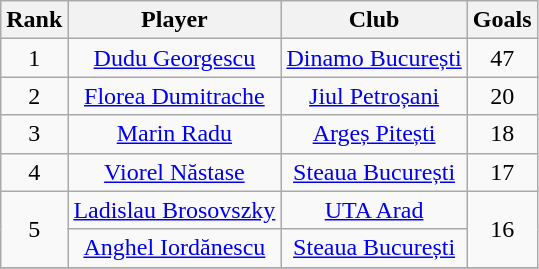<table class="wikitable sortable" style="text-align:center">
<tr>
<th>Rank</th>
<th>Player</th>
<th>Club</th>
<th>Goals</th>
</tr>
<tr>
<td rowspan=1 align=center>1</td>
<td><a href='#'>Dudu Georgescu</a></td>
<td><a href='#'>Dinamo București</a></td>
<td rowspan=1 align=center>47</td>
</tr>
<tr>
<td rowspan=1 align=center>2</td>
<td><a href='#'>Florea Dumitrache</a></td>
<td><a href='#'>Jiul Petroșani</a></td>
<td rowspan=1 align=center>20</td>
</tr>
<tr>
<td rowspan=1 align=center>3</td>
<td><a href='#'>Marin Radu</a></td>
<td><a href='#'>Argeș Pitești</a></td>
<td rowspan=1 align=center>18</td>
</tr>
<tr>
<td rowspan=1 align=center>4</td>
<td><a href='#'>Viorel Năstase</a></td>
<td><a href='#'>Steaua București</a></td>
<td rowspan=1 align=center>17</td>
</tr>
<tr>
<td rowspan=2 align=center>5</td>
<td><a href='#'>Ladislau Brosovszky</a></td>
<td><a href='#'>UTA Arad</a></td>
<td rowspan=2 align=center>16</td>
</tr>
<tr>
<td><a href='#'>Anghel Iordănescu</a></td>
<td><a href='#'>Steaua București</a></td>
</tr>
<tr>
</tr>
</table>
